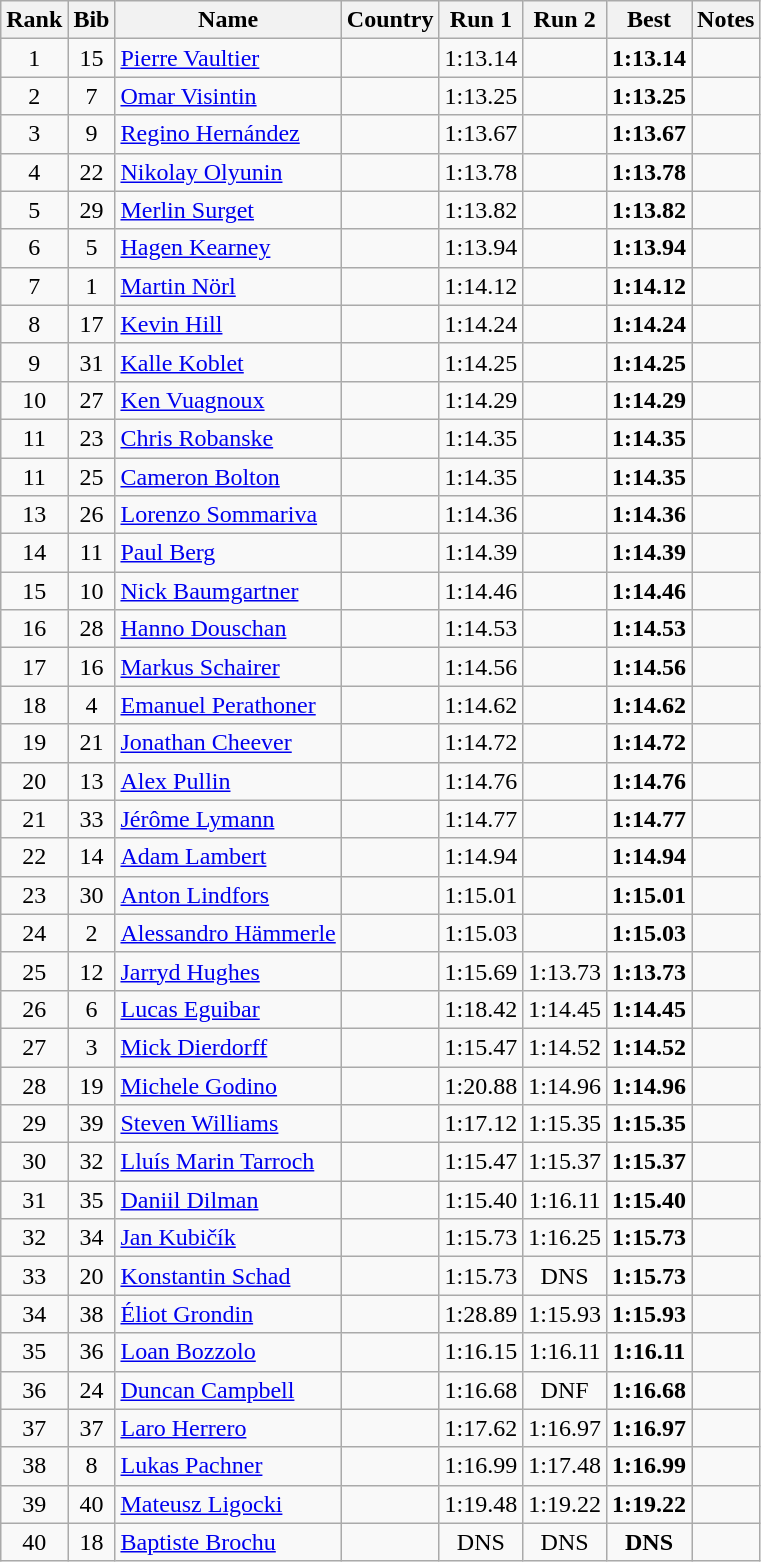<table class="wikitable sortable" style="text-align:center">
<tr>
<th>Rank</th>
<th>Bib</th>
<th>Name</th>
<th>Country</th>
<th>Run 1</th>
<th>Run 2</th>
<th>Best</th>
<th>Notes</th>
</tr>
<tr>
<td>1</td>
<td>15</td>
<td align=left><a href='#'>Pierre Vaultier</a></td>
<td align=left></td>
<td>1:13.14</td>
<td></td>
<td><strong>1:13.14</strong></td>
<td></td>
</tr>
<tr>
<td>2</td>
<td>7</td>
<td align=left><a href='#'>Omar Visintin</a></td>
<td align=left></td>
<td>1:13.25</td>
<td></td>
<td><strong>1:13.25</strong></td>
<td></td>
</tr>
<tr>
<td>3</td>
<td>9</td>
<td align=left><a href='#'>Regino Hernández</a></td>
<td align=left></td>
<td>1:13.67</td>
<td></td>
<td><strong>1:13.67</strong></td>
<td></td>
</tr>
<tr>
<td>4</td>
<td>22</td>
<td align=left><a href='#'>Nikolay Olyunin</a></td>
<td align=left></td>
<td>1:13.78</td>
<td></td>
<td><strong>1:13.78</strong></td>
<td></td>
</tr>
<tr>
<td>5</td>
<td>29</td>
<td align=left><a href='#'>Merlin Surget</a></td>
<td align=left></td>
<td>1:13.82</td>
<td></td>
<td><strong>1:13.82</strong></td>
<td></td>
</tr>
<tr>
<td>6</td>
<td>5</td>
<td align=left><a href='#'>Hagen Kearney</a></td>
<td align=left></td>
<td>1:13.94</td>
<td></td>
<td><strong>1:13.94</strong></td>
<td></td>
</tr>
<tr>
<td>7</td>
<td>1</td>
<td align=left><a href='#'>Martin Nörl</a></td>
<td align=left></td>
<td>1:14.12</td>
<td></td>
<td><strong>1:14.12</strong></td>
<td></td>
</tr>
<tr>
<td>8</td>
<td>17</td>
<td align=left><a href='#'>Kevin Hill</a></td>
<td align=left></td>
<td>1:14.24</td>
<td></td>
<td><strong>1:14.24</strong></td>
<td></td>
</tr>
<tr>
<td>9</td>
<td>31</td>
<td align=left><a href='#'>Kalle Koblet</a></td>
<td align=left></td>
<td>1:14.25</td>
<td></td>
<td><strong>1:14.25</strong></td>
<td></td>
</tr>
<tr>
<td>10</td>
<td>27</td>
<td align=left><a href='#'>Ken Vuagnoux</a></td>
<td align=left></td>
<td>1:14.29</td>
<td></td>
<td><strong>1:14.29</strong></td>
<td></td>
</tr>
<tr>
<td>11</td>
<td>23</td>
<td align=left><a href='#'>Chris Robanske</a></td>
<td align=left></td>
<td>1:14.35</td>
<td></td>
<td><strong>1:14.35</strong></td>
<td></td>
</tr>
<tr>
<td>11</td>
<td>25</td>
<td align=left><a href='#'>Cameron Bolton</a></td>
<td align=left></td>
<td>1:14.35</td>
<td></td>
<td><strong>1:14.35</strong></td>
<td></td>
</tr>
<tr>
<td>13</td>
<td>26</td>
<td align=left><a href='#'>Lorenzo Sommariva</a></td>
<td align=left></td>
<td>1:14.36</td>
<td></td>
<td><strong>1:14.36</strong></td>
<td></td>
</tr>
<tr>
<td>14</td>
<td>11</td>
<td align=left><a href='#'>Paul Berg</a></td>
<td align=left></td>
<td>1:14.39</td>
<td></td>
<td><strong>1:14.39</strong></td>
<td></td>
</tr>
<tr>
<td>15</td>
<td>10</td>
<td align=left><a href='#'>Nick Baumgartner</a></td>
<td align=left></td>
<td>1:14.46</td>
<td></td>
<td><strong>1:14.46</strong></td>
<td></td>
</tr>
<tr>
<td>16</td>
<td>28</td>
<td align=left><a href='#'>Hanno Douschan</a></td>
<td align=left></td>
<td>1:14.53</td>
<td></td>
<td><strong>1:14.53  </strong></td>
<td></td>
</tr>
<tr>
<td>17</td>
<td>16</td>
<td align=left><a href='#'>Markus Schairer</a></td>
<td align=left></td>
<td>1:14.56</td>
<td></td>
<td><strong>1:14.56</strong></td>
<td></td>
</tr>
<tr>
<td>18</td>
<td>4</td>
<td align=left><a href='#'>Emanuel Perathoner</a></td>
<td align=left></td>
<td>1:14.62</td>
<td></td>
<td><strong>1:14.62</strong></td>
<td></td>
</tr>
<tr>
<td>19</td>
<td>21</td>
<td align=left><a href='#'>Jonathan Cheever</a></td>
<td align=left></td>
<td>1:14.72</td>
<td></td>
<td><strong>1:14.72</strong></td>
<td></td>
</tr>
<tr>
<td>20</td>
<td>13</td>
<td align=left><a href='#'>Alex Pullin</a></td>
<td align=left></td>
<td>1:14.76</td>
<td></td>
<td><strong>1:14.76</strong></td>
<td></td>
</tr>
<tr>
<td>21</td>
<td>33</td>
<td align=left><a href='#'>Jérôme Lymann</a></td>
<td align=left></td>
<td>1:14.77</td>
<td></td>
<td><strong>1:14.77</strong></td>
<td></td>
</tr>
<tr>
<td>22</td>
<td>14</td>
<td align=left><a href='#'>Adam Lambert</a></td>
<td align=left></td>
<td>1:14.94</td>
<td></td>
<td><strong>1:14.94</strong></td>
<td></td>
</tr>
<tr>
<td>23</td>
<td>30</td>
<td align=left><a href='#'>Anton Lindfors</a></td>
<td align=left></td>
<td>1:15.01</td>
<td></td>
<td><strong>1:15.01</strong></td>
<td></td>
</tr>
<tr>
<td>24</td>
<td>2</td>
<td align=left><a href='#'>Alessandro Hämmerle</a></td>
<td align=left></td>
<td>1:15.03</td>
<td></td>
<td><strong>1:15.03</strong></td>
<td></td>
</tr>
<tr>
<td>25</td>
<td>12</td>
<td align=left><a href='#'>Jarryd Hughes</a></td>
<td align=left></td>
<td>1:15.69</td>
<td>1:13.73</td>
<td><strong>1:13.73</strong></td>
<td></td>
</tr>
<tr>
<td>26</td>
<td>6</td>
<td align=left><a href='#'>Lucas Eguibar</a></td>
<td align=left></td>
<td>1:18.42</td>
<td>1:14.45</td>
<td><strong>1:14.45</strong></td>
<td></td>
</tr>
<tr>
<td>27</td>
<td>3</td>
<td align=left><a href='#'>Mick Dierdorff</a></td>
<td align=left></td>
<td>1:15.47</td>
<td>1:14.52</td>
<td><strong>1:14.52</strong></td>
<td></td>
</tr>
<tr>
<td>28</td>
<td>19</td>
<td align=left><a href='#'>Michele Godino</a></td>
<td align=left></td>
<td>1:20.88</td>
<td>1:14.96</td>
<td><strong>1:14.96</strong></td>
<td></td>
</tr>
<tr>
<td>29</td>
<td>39</td>
<td align=left><a href='#'>Steven Williams</a></td>
<td align=left></td>
<td>1:17.12</td>
<td>1:15.35</td>
<td><strong>1:15.35</strong></td>
<td></td>
</tr>
<tr>
<td>30</td>
<td>32</td>
<td align=left><a href='#'>Lluís Marin Tarroch</a></td>
<td align=left></td>
<td>1:15.47</td>
<td>1:15.37</td>
<td><strong>1:15.37</strong></td>
<td></td>
</tr>
<tr>
<td>31</td>
<td>35</td>
<td align=left><a href='#'>Daniil Dilman</a></td>
<td align=left></td>
<td>1:15.40</td>
<td>1:16.11</td>
<td><strong>1:15.40</strong></td>
<td></td>
</tr>
<tr>
<td>32</td>
<td>34</td>
<td align=left><a href='#'>Jan Kubičík</a></td>
<td align=left></td>
<td>1:15.73</td>
<td>1:16.25</td>
<td><strong>1:15.73</strong></td>
<td></td>
</tr>
<tr>
<td>33</td>
<td>20</td>
<td align=left><a href='#'>Konstantin Schad</a></td>
<td align=left></td>
<td>1:15.73</td>
<td>DNS</td>
<td><strong>1:15.73</strong></td>
<td></td>
</tr>
<tr>
<td>34</td>
<td>38</td>
<td align=left><a href='#'>Éliot Grondin</a></td>
<td align=left></td>
<td>1:28.89</td>
<td>1:15.93</td>
<td><strong>1:15.93</strong></td>
<td></td>
</tr>
<tr>
<td>35</td>
<td>36</td>
<td align=left><a href='#'>Loan Bozzolo</a></td>
<td align=left></td>
<td>1:16.15</td>
<td>1:16.11</td>
<td><strong>1:16.11</strong></td>
<td></td>
</tr>
<tr>
<td>36</td>
<td>24</td>
<td align=left><a href='#'>Duncan Campbell</a></td>
<td align=left></td>
<td>1:16.68</td>
<td>DNF</td>
<td><strong>1:16.68</strong></td>
<td></td>
</tr>
<tr>
<td>37</td>
<td>37</td>
<td align=left><a href='#'>Laro Herrero</a></td>
<td align=left></td>
<td>1:17.62</td>
<td>1:16.97</td>
<td><strong>1:16.97</strong></td>
<td></td>
</tr>
<tr>
<td>38</td>
<td>8</td>
<td align=left><a href='#'>Lukas Pachner</a></td>
<td align=left></td>
<td>1:16.99</td>
<td>1:17.48</td>
<td><strong>1:16.99</strong></td>
<td></td>
</tr>
<tr>
<td>39</td>
<td>40</td>
<td align=left><a href='#'>Mateusz Ligocki</a></td>
<td align=left></td>
<td>1:19.48</td>
<td>1:19.22</td>
<td><strong>1:19.22</strong></td>
<td></td>
</tr>
<tr>
<td>40</td>
<td>18</td>
<td align=left><a href='#'>Baptiste Brochu</a></td>
<td align=left></td>
<td>DNS</td>
<td>DNS</td>
<td><strong>DNS</strong></td>
<td></td>
</tr>
</table>
